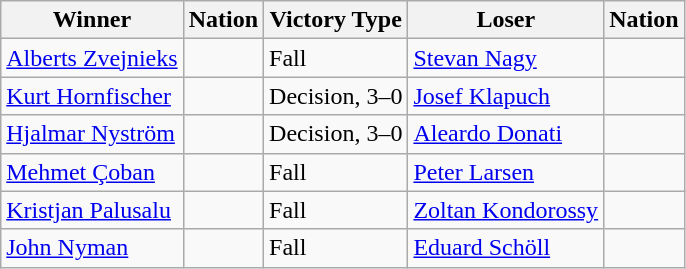<table class="wikitable sortable" style="text-align:left;">
<tr>
<th>Winner</th>
<th>Nation</th>
<th>Victory Type</th>
<th>Loser</th>
<th>Nation</th>
</tr>
<tr>
<td><a href='#'>Alberts Zvejnieks</a></td>
<td></td>
<td>Fall</td>
<td><a href='#'>Stevan Nagy</a></td>
<td></td>
</tr>
<tr>
<td><a href='#'>Kurt Hornfischer</a></td>
<td></td>
<td>Decision, 3–0</td>
<td><a href='#'>Josef Klapuch</a></td>
<td></td>
</tr>
<tr>
<td><a href='#'>Hjalmar Nyström</a></td>
<td></td>
<td>Decision, 3–0</td>
<td><a href='#'>Aleardo Donati</a></td>
<td></td>
</tr>
<tr>
<td><a href='#'>Mehmet Çoban</a></td>
<td></td>
<td>Fall</td>
<td><a href='#'>Peter Larsen</a></td>
<td></td>
</tr>
<tr>
<td><a href='#'>Kristjan Palusalu</a></td>
<td></td>
<td>Fall</td>
<td><a href='#'>Zoltan Kondorossy</a></td>
<td></td>
</tr>
<tr>
<td><a href='#'>John Nyman</a></td>
<td></td>
<td>Fall</td>
<td><a href='#'>Eduard Schöll</a></td>
<td></td>
</tr>
</table>
